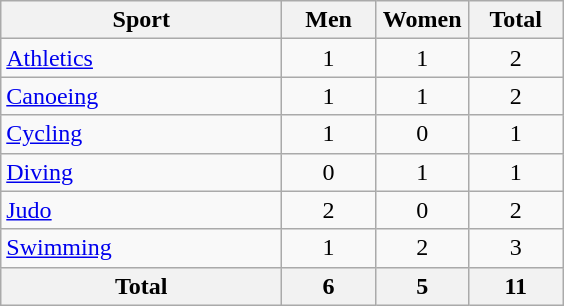<table class="wikitable sortable" style="text-align:center;">
<tr>
<th width=180>Sport</th>
<th width=55>Men</th>
<th width=55>Women</th>
<th width=55>Total</th>
</tr>
<tr>
<td align=left><a href='#'>Athletics</a></td>
<td>1</td>
<td>1</td>
<td>2</td>
</tr>
<tr>
<td align=left><a href='#'>Canoeing</a></td>
<td>1</td>
<td>1</td>
<td>2</td>
</tr>
<tr>
<td align=left><a href='#'>Cycling</a></td>
<td>1</td>
<td>0</td>
<td>1</td>
</tr>
<tr>
<td align=left><a href='#'>Diving</a></td>
<td>0</td>
<td>1</td>
<td>1</td>
</tr>
<tr>
<td align=left><a href='#'>Judo</a></td>
<td>2</td>
<td>0</td>
<td>2</td>
</tr>
<tr>
<td align=left><a href='#'>Swimming</a></td>
<td>1</td>
<td>2</td>
<td>3</td>
</tr>
<tr>
<th>Total</th>
<th>6</th>
<th>5</th>
<th>11</th>
</tr>
</table>
